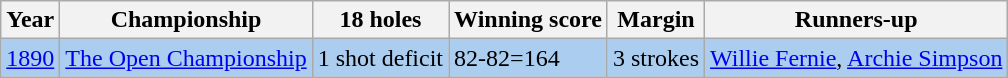<table class="wikitable">
<tr>
<th>Year</th>
<th>Championship</th>
<th>18 holes</th>
<th>Winning score</th>
<th>Margin</th>
<th>Runners-up</th>
</tr>
<tr style="background:#ABCDEF;">
<td><a href='#'>1890</a></td>
<td><a href='#'>The Open Championship</a></td>
<td>1 shot deficit</td>
<td>82-82=164</td>
<td>3 strokes</td>
<td> <a href='#'>Willie Fernie</a>,  <a href='#'>Archie Simpson</a></td>
</tr>
</table>
